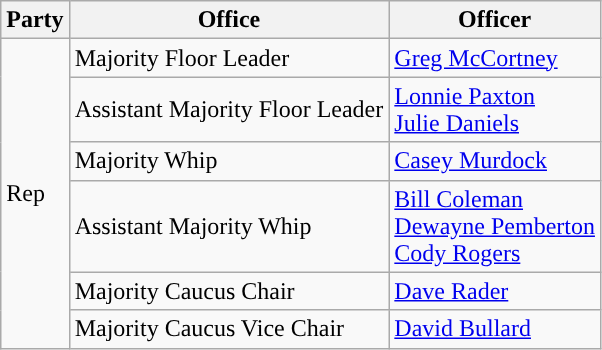<table class=wikitable>
<tr>
<th>Party</th>
<th>Office</th>
<th>Officer</th>
</tr>
<tr>
<td rowspan=13 style="background: ">Rep</td>
<td>Majority Floor Leader</td>
<td><a href='#'>Greg McCortney</a></td>
</tr>
<tr>
<td>Assistant Majority Floor Leader</td>
<td><a href='#'>Lonnie Paxton</a><br><a href='#'>Julie Daniels</a></td>
</tr>
<tr>
<td>Majority Whip</td>
<td><a href='#'>Casey Murdock</a></td>
</tr>
<tr>
<td>Assistant Majority Whip</td>
<td><a href='#'>Bill Coleman</a><br><a href='#'>Dewayne Pemberton</a><br><a href='#'>Cody Rogers</a></td>
</tr>
<tr>
<td>Majority Caucus Chair</td>
<td><a href='#'>Dave Rader</a></td>
</tr>
<tr>
<td>Majority Caucus Vice Chair</td>
<td><a href='#'>David Bullard</a></td>
</tr>
</table>
